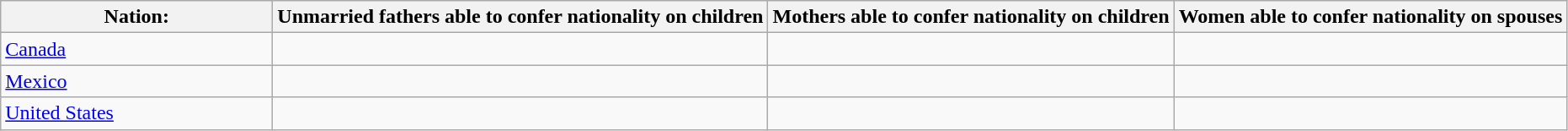<table class="wikitable" style="margin: 1em 1em 1em 0;">
<tr style="text-align:center;">
<th scope="col" style="width: 13em;">Nation:</th>
<th scope="col">Unmarried fathers able to confer nationality on children</th>
<th scope="col">Mothers able to confer nationality on children</th>
<th scope="col">Women able to confer nationality on spouses</th>
</tr>
<tr>
<td> <a href='#'>Canada</a></td>
<td></td>
<td></td>
<td></td>
</tr>
<tr>
<td> <a href='#'>Mexico</a></td>
<td></td>
<td></td>
<td></td>
</tr>
<tr>
<td> <a href='#'>United States</a></td>
<td></td>
<td></td>
<td></td>
</tr>
</table>
